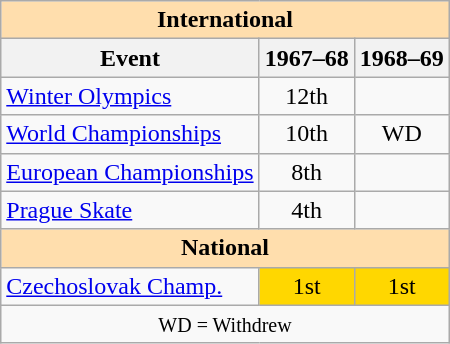<table class="wikitable" style="text-align:center">
<tr>
<th style="background-color: #ffdead; " colspan=3 align=center>International</th>
</tr>
<tr>
<th>Event</th>
<th>1967–68</th>
<th>1968–69</th>
</tr>
<tr>
<td align=left><a href='#'>Winter Olympics</a></td>
<td>12th</td>
<td></td>
</tr>
<tr>
<td align=left><a href='#'>World Championships</a></td>
<td>10th</td>
<td>WD</td>
</tr>
<tr>
<td align=left><a href='#'>European Championships</a></td>
<td>8th</td>
<td></td>
</tr>
<tr>
<td align=left><a href='#'>Prague Skate</a></td>
<td>4th</td>
<td></td>
</tr>
<tr>
<th style="background-color: #ffdead; " colspan=3 align=center>National</th>
</tr>
<tr>
<td align=left><a href='#'>Czechoslovak Champ.</a></td>
<td bgcolor=gold>1st</td>
<td bgcolor=gold>1st</td>
</tr>
<tr>
<td colspan=3 align=center><small> WD = Withdrew </small></td>
</tr>
</table>
